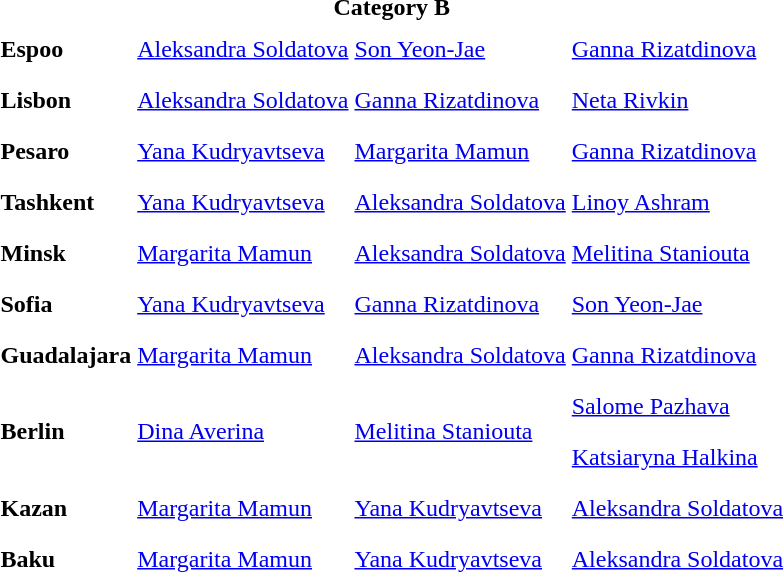<table>
<tr>
<td colspan="4" style="text-align:center;"><strong>Category B</strong></td>
</tr>
<tr>
<th scope=row style="text-align:left">Espoo</th>
<td style="height:30px;"> <a href='#'>Aleksandra Soldatova</a></td>
<td style="height:30px;"> <a href='#'>Son Yeon-Jae</a></td>
<td style="height:30px;"> <a href='#'>Ganna Rizatdinova</a></td>
</tr>
<tr>
<th scope=row style="text-align:left">Lisbon</th>
<td style="height:30px;"> <a href='#'>Aleksandra Soldatova</a></td>
<td style="height:30px;"> <a href='#'>Ganna Rizatdinova</a></td>
<td style="height:30px;"> <a href='#'>Neta Rivkin</a></td>
</tr>
<tr>
<th scope=row style="text-align:left">Pesaro</th>
<td style="height:30px;"> <a href='#'>Yana Kudryavtseva</a></td>
<td style="height:30px;"> <a href='#'>Margarita Mamun</a></td>
<td style="height:30px;"> <a href='#'>Ganna Rizatdinova</a></td>
</tr>
<tr>
<th scope=row style="text-align:left">Tashkent</th>
<td style="height:30px;"> <a href='#'>Yana Kudryavtseva</a></td>
<td style="height:30px;"> <a href='#'>Aleksandra Soldatova</a></td>
<td style="height:30px;"> <a href='#'>Linoy Ashram</a></td>
</tr>
<tr>
<th scope=row style="text-align:left">Minsk</th>
<td style="height:30px;"> <a href='#'>Margarita Mamun</a></td>
<td style="height:30px;"> <a href='#'>Aleksandra Soldatova</a></td>
<td style="height:30px;"> <a href='#'>Melitina Staniouta</a></td>
</tr>
<tr>
<th scope=row style="text-align:left">Sofia</th>
<td style="height:30px;"> <a href='#'>Yana Kudryavtseva</a></td>
<td style="height:30px;"> <a href='#'>Ganna Rizatdinova</a></td>
<td style="height:30px;"> <a href='#'>Son Yeon-Jae</a></td>
</tr>
<tr>
<th scope=row style="text-align:left">Guadalajara</th>
<td style="height:30px;"> <a href='#'>Margarita Mamun</a></td>
<td style="height:30px;"> <a href='#'>Aleksandra Soldatova</a></td>
<td style="height:30px;"> <a href='#'>Ganna Rizatdinova</a></td>
</tr>
<tr>
<th rowspan=2 scope=row style="text-align:left">Berlin</th>
<td rowspan=2 style="height:30px;"> <a href='#'>Dina Averina</a></td>
<td rowspan=2 style="height:30px;"> <a href='#'>Melitina Staniouta</a></td>
<td style="height:30px;"> <a href='#'>Salome Pazhava</a></td>
</tr>
<tr>
<td style="height:30px;"> <a href='#'>Katsiaryna Halkina</a></td>
</tr>
<tr>
<th scope=row style="text-align:left">Kazan</th>
<td style="height:30px;"> <a href='#'>Margarita Mamun</a></td>
<td style="height:30px;"> <a href='#'>Yana Kudryavtseva</a></td>
<td style="height:30px;"> <a href='#'>Aleksandra Soldatova</a></td>
</tr>
<tr>
<th scope=row style="text-align:left">Baku</th>
<td style="height:30px;"> <a href='#'>Margarita Mamun</a></td>
<td style="height:30px;"> <a href='#'>Yana Kudryavtseva</a></td>
<td style="height:30px;"> <a href='#'>Aleksandra Soldatova</a></td>
</tr>
<tr>
</tr>
</table>
